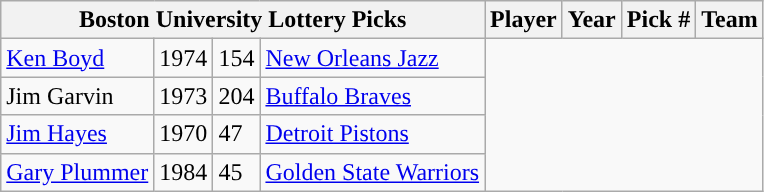<table class="wikitable sortable">
<tr>
<th colspan="4">Boston University Lottery Picks</th>
<th>Player</th>
<th>Year</th>
<th>Pick #</th>
<th>Team</th>
</tr>
<tr>
<td><a href='#'>Ken Boyd</a></td>
<td>1974</td>
<td>154</td>
<td><a href='#'>New Orleans Jazz</a></td>
</tr>
<tr>
<td>Jim Garvin</td>
<td>1973</td>
<td>204</td>
<td><a href='#'>Buffalo Braves</a></td>
</tr>
<tr>
<td><a href='#'>Jim Hayes</a></td>
<td>1970</td>
<td>47</td>
<td><a href='#'>Detroit Pistons</a></td>
</tr>
<tr>
<td><a href='#'>Gary Plummer</a></td>
<td>1984</td>
<td>45</td>
<td><a href='#'>Golden State Warriors</a></td>
</tr>
</table>
